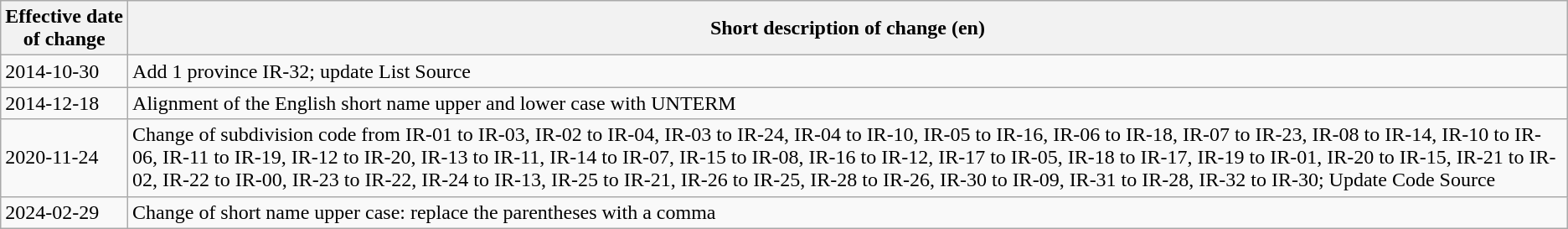<table class="wikitable">
<tr>
<th>Effective date of change</th>
<th>Short description of change (en)</th>
</tr>
<tr>
<td>2014-10-30</td>
<td>Add 1 province IR-32; update List Source</td>
</tr>
<tr>
<td>2014-12-18</td>
<td>Alignment of the English short name upper and lower case with UNTERM</td>
</tr>
<tr>
<td>2020-11-24</td>
<td>Change of subdivision code from IR-01 to IR-03, IR-02 to IR-04, IR-03 to IR-24, IR-04 to IR-10, IR-05 to IR-16, IR-06 to IR-18, IR-07 to IR-23, IR-08 to IR-14, IR-10 to IR-06, IR-11 to IR-19, IR-12 to IR-20, IR-13 to IR-11, IR-14 to IR-07, IR-15 to IR-08, IR-16 to IR-12, IR-17 to IR-05, IR-18 to IR-17, IR-19 to IR-01, IR-20 to IR-15, IR-21 to IR-02, IR-22 to IR-00, IR-23 to IR-22, IR-24 to IR-13, IR-25 to IR-21, IR-26 to IR-25, IR-28 to IR-26, IR-30 to IR-09, IR-31 to IR-28, IR-32 to IR-30; Update Code Source</td>
</tr>
<tr>
<td>2024-02-29</td>
<td>Change of short name upper case: replace the parentheses with a comma</td>
</tr>
</table>
